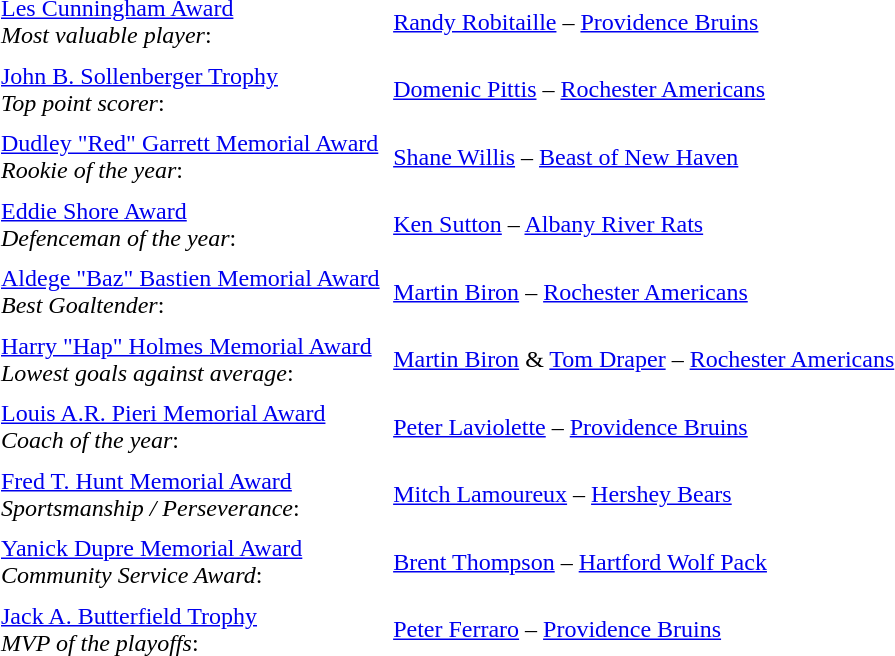<table cellpadding="3" cellspacing="3">
<tr>
<td><a href='#'>Les Cunningham Award</a><br><em>Most valuable player</em>:</td>
<td><a href='#'>Randy Robitaille</a> – <a href='#'>Providence Bruins</a></td>
</tr>
<tr>
<td><a href='#'>John B. Sollenberger Trophy</a><br><em>Top point scorer</em>:</td>
<td><a href='#'>Domenic Pittis</a> – <a href='#'>Rochester Americans</a></td>
</tr>
<tr>
<td><a href='#'>Dudley "Red" Garrett Memorial Award</a><br><em>Rookie of the year</em>:</td>
<td><a href='#'>Shane Willis</a> – <a href='#'>Beast of New Haven</a></td>
</tr>
<tr>
<td><a href='#'>Eddie Shore Award</a><br><em>Defenceman of the year</em>:</td>
<td><a href='#'>Ken Sutton</a> – <a href='#'>Albany River Rats</a></td>
</tr>
<tr>
<td><a href='#'>Aldege "Baz" Bastien Memorial Award</a><br><em>Best Goaltender</em>:</td>
<td><a href='#'>Martin Biron</a> – <a href='#'>Rochester Americans</a></td>
</tr>
<tr>
<td><a href='#'>Harry "Hap" Holmes Memorial Award</a><br><em>Lowest goals against average</em>:</td>
<td><a href='#'>Martin Biron</a> & <a href='#'>Tom Draper</a> – <a href='#'>Rochester Americans</a></td>
</tr>
<tr>
<td><a href='#'>Louis A.R. Pieri Memorial Award</a><br><em>Coach of the year</em>:</td>
<td><a href='#'>Peter Laviolette</a> – <a href='#'>Providence Bruins</a></td>
</tr>
<tr>
<td><a href='#'>Fred T. Hunt Memorial Award</a><br><em>Sportsmanship / Perseverance</em>:</td>
<td><a href='#'>Mitch Lamoureux</a> – <a href='#'>Hershey Bears</a></td>
</tr>
<tr>
<td><a href='#'>Yanick Dupre Memorial Award</a><br><em>Community Service Award</em>:</td>
<td><a href='#'>Brent Thompson</a> – <a href='#'>Hartford Wolf Pack</a></td>
</tr>
<tr>
<td><a href='#'>Jack A. Butterfield Trophy</a><br><em>MVP of the playoffs</em>:</td>
<td><a href='#'>Peter Ferraro</a> – <a href='#'>Providence Bruins</a></td>
</tr>
</table>
